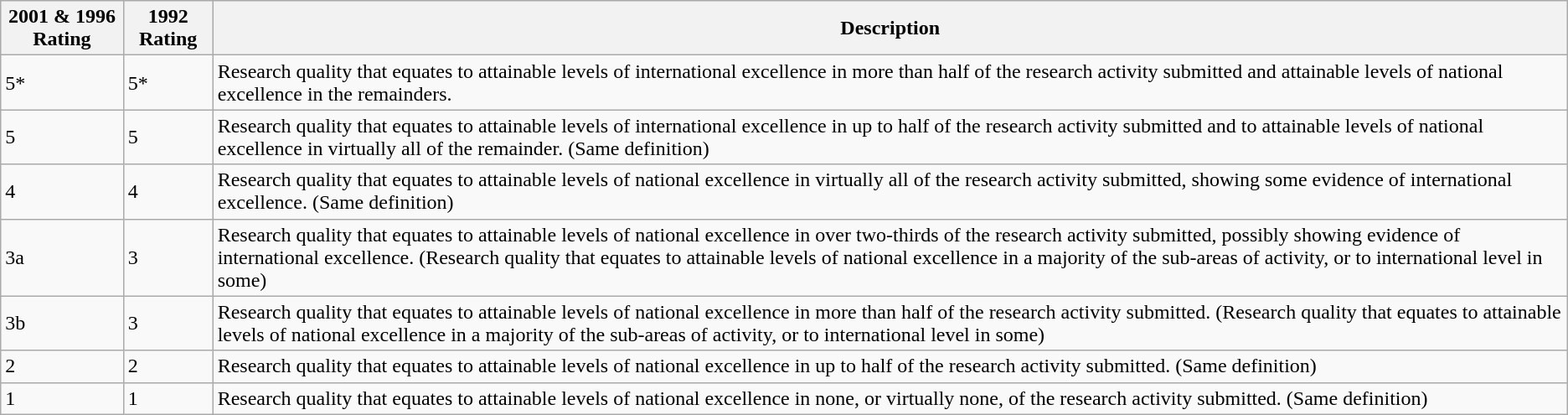<table class="wikitable">
<tr>
<th>2001 & 1996 Rating</th>
<th>1992 Rating</th>
<th>Description</th>
</tr>
<tr>
<td>5*</td>
<td>5*</td>
<td>Research quality that equates to attainable levels of international excellence in more than half of the research activity submitted and attainable levels of national excellence in the remainders.</td>
</tr>
<tr>
<td>5</td>
<td>5</td>
<td>Research quality that equates to attainable levels of international excellence in up to half of the research activity submitted and to attainable levels of national excellence in virtually all of the remainder. (Same definition)</td>
</tr>
<tr>
<td>4</td>
<td>4</td>
<td>Research quality that equates to attainable levels of national excellence in virtually all of the research activity submitted, showing some evidence of international excellence. (Same definition)</td>
</tr>
<tr>
<td>3a</td>
<td>3</td>
<td>Research quality that equates to attainable levels of national excellence in over two-thirds of the research activity submitted, possibly showing evidence of international excellence. (Research quality that equates to attainable levels of national excellence in a majority of the sub-areas of activity, or to international level in some)</td>
</tr>
<tr>
<td>3b</td>
<td>3</td>
<td>Research quality that equates to attainable levels of national excellence in more than half of the research activity submitted. (Research quality that equates to attainable levels of national excellence in a majority of the sub-areas of activity, or to international level in some)</td>
</tr>
<tr>
<td>2</td>
<td>2</td>
<td>Research quality that equates to attainable levels of national excellence in up to half of the research activity submitted. (Same definition)</td>
</tr>
<tr>
<td>1</td>
<td>1</td>
<td>Research quality that equates to attainable levels of national excellence in none, or virtually none, of the research activity submitted. (Same definition)</td>
</tr>
</table>
